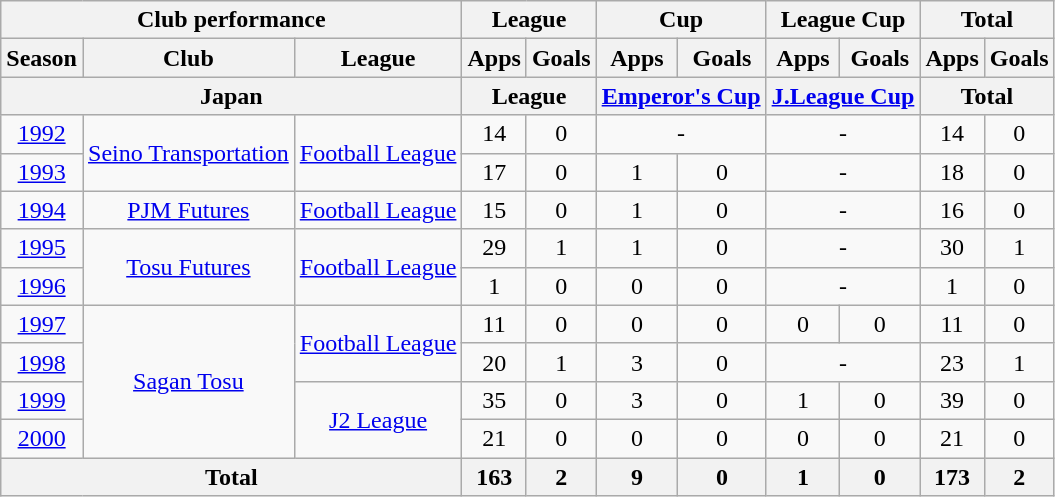<table class="wikitable" style="text-align:center;">
<tr>
<th colspan=3>Club performance</th>
<th colspan=2>League</th>
<th colspan=2>Cup</th>
<th colspan=2>League Cup</th>
<th colspan=2>Total</th>
</tr>
<tr>
<th>Season</th>
<th>Club</th>
<th>League</th>
<th>Apps</th>
<th>Goals</th>
<th>Apps</th>
<th>Goals</th>
<th>Apps</th>
<th>Goals</th>
<th>Apps</th>
<th>Goals</th>
</tr>
<tr>
<th colspan=3>Japan</th>
<th colspan=2>League</th>
<th colspan=2><a href='#'>Emperor's Cup</a></th>
<th colspan=2><a href='#'>J.League Cup</a></th>
<th colspan=2>Total</th>
</tr>
<tr>
<td><a href='#'>1992</a></td>
<td rowspan="2"><a href='#'>Seino Transportation</a></td>
<td rowspan="2"><a href='#'>Football League</a></td>
<td>14</td>
<td>0</td>
<td colspan="2">-</td>
<td colspan="2">-</td>
<td>14</td>
<td>0</td>
</tr>
<tr>
<td><a href='#'>1993</a></td>
<td>17</td>
<td>0</td>
<td>1</td>
<td>0</td>
<td colspan="2">-</td>
<td>18</td>
<td>0</td>
</tr>
<tr>
<td><a href='#'>1994</a></td>
<td><a href='#'>PJM Futures</a></td>
<td><a href='#'>Football League</a></td>
<td>15</td>
<td>0</td>
<td>1</td>
<td>0</td>
<td colspan="2">-</td>
<td>16</td>
<td>0</td>
</tr>
<tr>
<td><a href='#'>1995</a></td>
<td rowspan="2"><a href='#'>Tosu Futures</a></td>
<td rowspan="2"><a href='#'>Football League</a></td>
<td>29</td>
<td>1</td>
<td>1</td>
<td>0</td>
<td colspan="2">-</td>
<td>30</td>
<td>1</td>
</tr>
<tr>
<td><a href='#'>1996</a></td>
<td>1</td>
<td>0</td>
<td>0</td>
<td>0</td>
<td colspan="2">-</td>
<td>1</td>
<td>0</td>
</tr>
<tr>
<td><a href='#'>1997</a></td>
<td rowspan="4"><a href='#'>Sagan Tosu</a></td>
<td rowspan="2"><a href='#'>Football League</a></td>
<td>11</td>
<td>0</td>
<td>0</td>
<td>0</td>
<td>0</td>
<td>0</td>
<td>11</td>
<td>0</td>
</tr>
<tr>
<td><a href='#'>1998</a></td>
<td>20</td>
<td>1</td>
<td>3</td>
<td>0</td>
<td colspan="2">-</td>
<td>23</td>
<td>1</td>
</tr>
<tr>
<td><a href='#'>1999</a></td>
<td rowspan="2"><a href='#'>J2 League</a></td>
<td>35</td>
<td>0</td>
<td>3</td>
<td>0</td>
<td>1</td>
<td>0</td>
<td>39</td>
<td>0</td>
</tr>
<tr>
<td><a href='#'>2000</a></td>
<td>21</td>
<td>0</td>
<td>0</td>
<td>0</td>
<td>0</td>
<td>0</td>
<td>21</td>
<td>0</td>
</tr>
<tr>
<th colspan=3>Total</th>
<th>163</th>
<th>2</th>
<th>9</th>
<th>0</th>
<th>1</th>
<th>0</th>
<th>173</th>
<th>2</th>
</tr>
</table>
